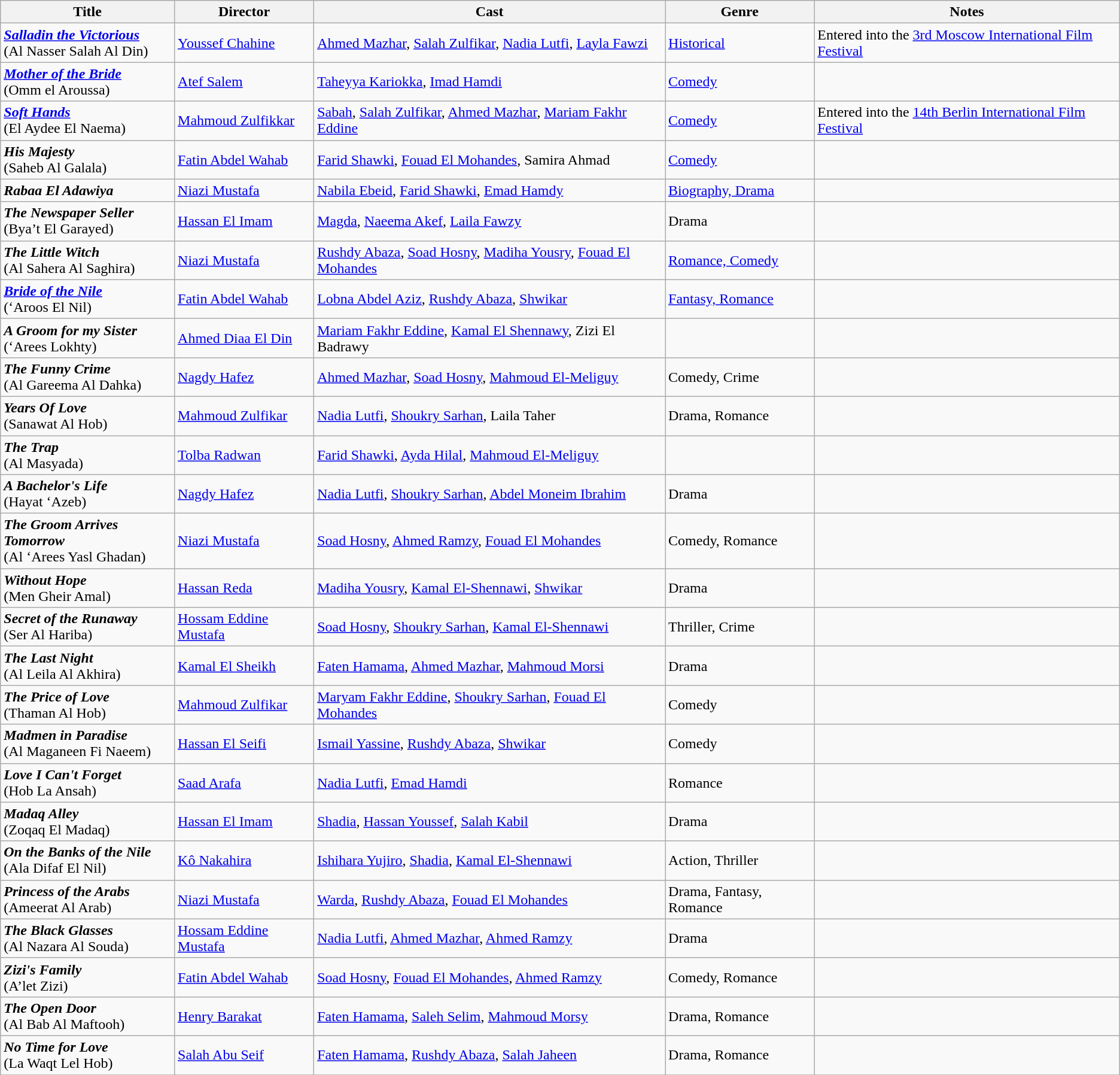<table class="wikitable">
<tr>
<th>Title</th>
<th>Director</th>
<th>Cast</th>
<th>Genre</th>
<th>Notes</th>
</tr>
<tr>
<td><strong><em><a href='#'>Salladin the Victorious</a> </em></strong><br>(Al Nasser Salah Al Din)</td>
<td><a href='#'>Youssef Chahine</a></td>
<td><a href='#'>Ahmed Mazhar</a>, <a href='#'>Salah Zulfikar</a>, <a href='#'>Nadia Lutfi</a>, <a href='#'>Layla Fawzi</a></td>
<td><a href='#'>Historical</a></td>
<td>Entered into the <a href='#'>3rd Moscow International Film Festival</a></td>
</tr>
<tr>
<td><strong><em><a href='#'>Mother of the Bride</a> </em></strong><br>(Omm el Aroussa)</td>
<td><a href='#'>Atef Salem</a></td>
<td><a href='#'>Taheyya Kariokka</a>, <a href='#'>Imad Hamdi</a></td>
<td><a href='#'>Comedy</a></td>
<td></td>
</tr>
<tr>
<td><strong><em><a href='#'>Soft Hands</a> </em></strong><br>(El Aydee El Naema)</td>
<td><a href='#'>Mahmoud Zulfikkar</a></td>
<td><a href='#'>Sabah</a>, <a href='#'>Salah Zulfikar</a>, <a href='#'>Ahmed Mazhar</a>, <a href='#'>Mariam Fakhr Eddine</a></td>
<td><a href='#'>Comedy</a></td>
<td>Entered into the <a href='#'>14th Berlin International Film Festival</a></td>
</tr>
<tr>
<td><strong><em>His Majesty</em></strong><br>(Saheb Al Galala)</td>
<td><a href='#'>Fatin Abdel Wahab</a></td>
<td><a href='#'>Farid Shawki</a>, <a href='#'>Fouad El Mohandes</a>, Samira Ahmad</td>
<td><a href='#'>Comedy</a></td>
<td></td>
</tr>
<tr>
<td><strong><em>Rabaa El Adawiya</em></strong></td>
<td><a href='#'>Niazi Mustafa</a></td>
<td><a href='#'>Nabila Ebeid</a>, <a href='#'>Farid Shawki</a>, <a href='#'>Emad Hamdy</a></td>
<td><a href='#'>Biography, Drama</a></td>
<td></td>
</tr>
<tr>
<td><strong><em>The Newspaper Seller</em></strong><br>(Bya’t El Garayed)</td>
<td><a href='#'>Hassan El Imam</a></td>
<td><a href='#'>Magda</a>, <a href='#'>Naeema Akef</a>, <a href='#'>Laila Fawzy</a></td>
<td>Drama</td>
<td></td>
</tr>
<tr>
<td><strong><em>The Little Witch</em></strong><br>(Al Sahera Al Saghira)</td>
<td><a href='#'>Niazi Mustafa</a></td>
<td><a href='#'>Rushdy Abaza</a>, <a href='#'>Soad Hosny</a>, <a href='#'>Madiha Yousry</a>, <a href='#'>Fouad El Mohandes</a></td>
<td><a href='#'>Romance, Comedy</a></td>
<td></td>
</tr>
<tr>
<td><strong><em><a href='#'>Bride of the Nile</a> </em></strong><br>(‘Aroos El Nil)</td>
<td><a href='#'>Fatin Abdel Wahab</a></td>
<td><a href='#'>Lobna Abdel Aziz</a>, <a href='#'>Rushdy Abaza</a>, <a href='#'>Shwikar</a></td>
<td><a href='#'>Fantasy, Romance</a></td>
<td></td>
</tr>
<tr>
<td><strong><em>A Groom for my Sister </em></strong><br>(‘Arees Lokhty)</td>
<td><a href='#'>Ahmed Diaa El Din</a></td>
<td><a href='#'>Mariam Fakhr Eddine</a>, <a href='#'>Kamal El Shennawy</a>, Zizi El Badrawy</td>
<td></td>
<td></td>
</tr>
<tr>
<td><strong><em>The Funny Crime </em></strong><br>(Al Gareema Al Dahka)</td>
<td><a href='#'>Nagdy Hafez</a></td>
<td><a href='#'>Ahmed Mazhar</a>, <a href='#'>Soad Hosny</a>, <a href='#'>Mahmoud El-Meliguy</a></td>
<td>Comedy, Crime</td>
<td></td>
</tr>
<tr>
<td><strong><em>Years Of Love</em></strong><br>(Sanawat Al Hob)</td>
<td><a href='#'>Mahmoud Zulfikar</a></td>
<td><a href='#'>Nadia Lutfi</a>, <a href='#'>Shoukry Sarhan</a>, Laila Taher</td>
<td>Drama, Romance</td>
<td></td>
</tr>
<tr>
<td><strong><em>The Trap</em></strong><br>(Al Masyada)</td>
<td><a href='#'>Tolba Radwan</a></td>
<td><a href='#'>Farid Shawki</a>, <a href='#'>Ayda Hilal</a>, <a href='#'>Mahmoud El-Meliguy</a></td>
<td></td>
<td></td>
</tr>
<tr>
<td><strong><em>A Bachelor's Life</em></strong><br>(Hayat ‘Azeb)</td>
<td><a href='#'>Nagdy Hafez</a></td>
<td><a href='#'>Nadia Lutfi</a>, <a href='#'>Shoukry Sarhan</a>, <a href='#'>Abdel Moneim Ibrahim</a></td>
<td>Drama</td>
<td></td>
</tr>
<tr>
<td><strong><em>The Groom Arrives Tomorrow</em></strong><br>(Al ‘Arees Yasl Ghadan)</td>
<td><a href='#'>Niazi Mustafa</a></td>
<td><a href='#'>Soad Hosny</a>, <a href='#'>Ahmed Ramzy</a>, <a href='#'>Fouad El Mohandes</a></td>
<td>Comedy, Romance</td>
<td></td>
</tr>
<tr>
<td><strong><em>Without Hope </em></strong><br>(Men Gheir Amal)</td>
<td><a href='#'>Hassan Reda</a></td>
<td><a href='#'>Madiha Yousry</a>, <a href='#'>Kamal El-Shennawi</a>, <a href='#'>Shwikar</a></td>
<td>Drama</td>
<td></td>
</tr>
<tr>
<td><strong><em>Secret of the Runaway </em></strong><br>(Ser Al Hariba)</td>
<td><a href='#'>Hossam Eddine Mustafa</a></td>
<td><a href='#'>Soad Hosny</a>, <a href='#'>Shoukry Sarhan</a>, <a href='#'>Kamal El-Shennawi</a></td>
<td>Thriller, Crime</td>
<td></td>
</tr>
<tr>
<td><strong><em>The Last Night </em></strong><br>(Al Leila Al Akhira)</td>
<td><a href='#'>Kamal El Sheikh</a></td>
<td><a href='#'>Faten Hamama</a>, <a href='#'>Ahmed Mazhar</a>, <a href='#'>Mahmoud Morsi</a></td>
<td>Drama</td>
<td></td>
</tr>
<tr>
<td><strong><em>The Price of Love </em></strong><br>(Thaman Al Hob)</td>
<td><a href='#'>Mahmoud Zulfikar</a></td>
<td><a href='#'>Maryam Fakhr Eddine</a>, <a href='#'>Shoukry Sarhan</a>, <a href='#'>Fouad El Mohandes</a></td>
<td>Comedy</td>
<td></td>
</tr>
<tr>
<td><strong><em>Madmen in Paradise </em></strong><br>(Al Maganeen Fi Naeem)</td>
<td><a href='#'>Hassan El Seifi</a></td>
<td><a href='#'>Ismail Yassine</a>, <a href='#'>Rushdy Abaza</a>, <a href='#'>Shwikar</a></td>
<td>Comedy</td>
<td></td>
</tr>
<tr>
<td><strong><em>Love I Can't Forget</em></strong><br>(Hob La Ansah)</td>
<td><a href='#'>Saad Arafa</a></td>
<td><a href='#'>Nadia Lutfi</a>, <a href='#'>Emad Hamdi</a></td>
<td>Romance</td>
<td></td>
</tr>
<tr>
<td><strong><em>Madaq Alley</em></strong><br>(Zoqaq El Madaq)</td>
<td><a href='#'>Hassan El Imam</a></td>
<td><a href='#'>Shadia</a>, <a href='#'>Hassan Youssef</a>, <a href='#'>Salah Kabil</a></td>
<td>Drama</td>
<td></td>
</tr>
<tr>
<td><strong><em>On the Banks of the Nile </em></strong><br>(Ala Difaf El Nil)</td>
<td><a href='#'>Kô Nakahira</a></td>
<td><a href='#'>Ishihara Yujiro</a>, <a href='#'>Shadia</a>, <a href='#'>Kamal El-Shennawi</a></td>
<td>Action, Thriller</td>
<td></td>
</tr>
<tr>
<td><strong><em>Princess of the Arabs </em></strong><br>(Ameerat Al Arab)</td>
<td><a href='#'>Niazi Mustafa</a></td>
<td><a href='#'>Warda</a>, <a href='#'>Rushdy Abaza</a>, <a href='#'>Fouad El Mohandes</a></td>
<td>Drama, Fantasy, Romance</td>
<td></td>
</tr>
<tr>
<td><strong><em>The Black Glasses </em></strong><br>(Al Nazara Al Souda)</td>
<td><a href='#'>Hossam Eddine Mustafa</a></td>
<td><a href='#'>Nadia Lutfi</a>, <a href='#'>Ahmed Mazhar</a>, <a href='#'>Ahmed Ramzy</a></td>
<td>Drama</td>
<td></td>
</tr>
<tr>
<td><strong><em>Zizi's Family </em></strong><br>(A’let Zizi)</td>
<td><a href='#'>Fatin Abdel Wahab</a></td>
<td><a href='#'>Soad Hosny</a>, <a href='#'>Fouad El Mohandes</a>, <a href='#'>Ahmed Ramzy</a></td>
<td>Comedy, Romance</td>
<td></td>
</tr>
<tr>
<td><strong><em>The Open Door </em></strong><br>(Al Bab Al Maftooh)</td>
<td><a href='#'>Henry Barakat</a></td>
<td><a href='#'>Faten Hamama</a>, <a href='#'>Saleh Selim</a>, <a href='#'>Mahmoud Morsy</a></td>
<td>Drama, Romance</td>
<td></td>
</tr>
<tr>
<td><strong><em>No Time for Love </em></strong><br>(La Waqt Lel Hob)</td>
<td><a href='#'>Salah Abu Seif</a></td>
<td><a href='#'>Faten Hamama</a>, <a href='#'>Rushdy Abaza</a>, <a href='#'>Salah Jaheen</a></td>
<td>Drama, Romance</td>
<td></td>
</tr>
<tr>
</tr>
</table>
